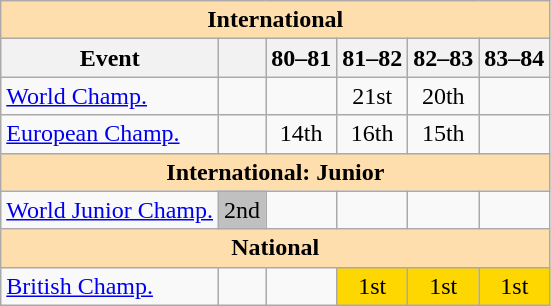<table class="wikitable" style="text-align:center">
<tr>
<th style="background-color: #ffdead; " colspan=6 align=center>International</th>
</tr>
<tr>
<th>Event</th>
<th></th>
<th>80–81</th>
<th>81–82</th>
<th>82–83</th>
<th>83–84</th>
</tr>
<tr>
<td align=left><a href='#'>World Champ.</a></td>
<td></td>
<td></td>
<td>21st</td>
<td>20th</td>
<td></td>
</tr>
<tr>
<td align=left><a href='#'>European Champ.</a></td>
<td></td>
<td>14th</td>
<td>16th</td>
<td>15th</td>
<td></td>
</tr>
<tr>
<th style="background-color: #ffdead; " colspan=6 align=center>International: Junior</th>
</tr>
<tr>
<td align=left><a href='#'>World Junior Champ.</a></td>
<td bgcolor=silver>2nd</td>
<td></td>
<td></td>
<td></td>
<td></td>
</tr>
<tr>
<th style="background-color: #ffdead; " colspan=6 align=center>National</th>
</tr>
<tr>
<td align=left><a href='#'>British Champ.</a></td>
<td></td>
<td></td>
<td bgcolor=gold>1st</td>
<td bgcolor=gold>1st</td>
<td bgcolor=gold>1st</td>
</tr>
</table>
